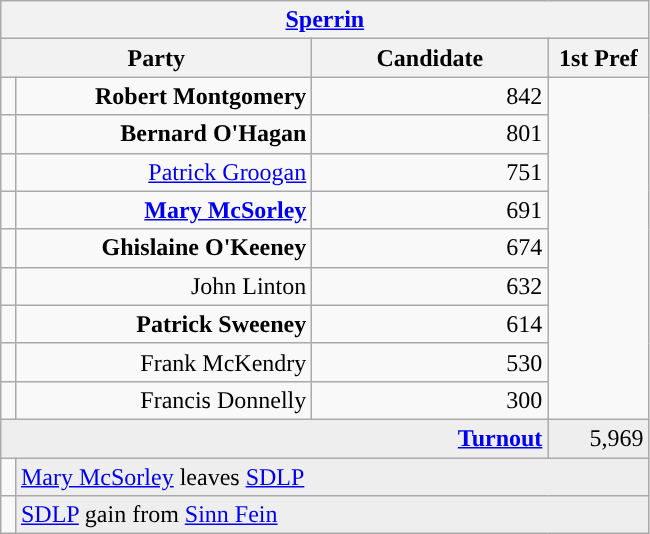<table class="wikitable">
<tr>
<th colspan="4" align="center"><a href='#'>Sperrin</a></th>
</tr>
<tr>
<th colspan="2" align="center" width=200>Party</th>
<th width=150>Candidate</th>
<th width=60>1st Pref</th>
</tr>
<tr>
<td></td>
<td align="right"><strong>Robert Montgomery</strong></td>
<td align="right">842</td>
</tr>
<tr>
<td></td>
<td align="right"><strong>Bernard O'Hagan</strong></td>
<td align="right">801</td>
</tr>
<tr>
<td></td>
<td align="right"><a href='#'>Patrick Groogan</a></td>
<td align="right">751</td>
</tr>
<tr>
<td></td>
<td align="right"><strong><a href='#'>Mary McSorley</a></strong></td>
<td align="right">691</td>
</tr>
<tr>
<td></td>
<td align="right"><strong>Ghislaine O'Keeney</strong></td>
<td align="right">674</td>
</tr>
<tr>
<td></td>
<td align="right">John Linton</td>
<td align="right">632</td>
</tr>
<tr>
<td></td>
<td align="right"><strong>Patrick Sweeney</strong></td>
<td align="right">614</td>
</tr>
<tr>
<td></td>
<td align="right">Frank McKendry</td>
<td align="right">530</td>
</tr>
<tr>
<td></td>
<td align="right">Francis Donnelly</td>
<td align="right">300</td>
</tr>
<tr bgcolor="EEEEEE">
<td colspan=3 align="right"><strong><a href='#'>Turnout</a></strong></td>
<td align="right">5,969</td>
</tr>
<tr>
<td style="color:inherit;background:"></td>
<td colspan=3 bgcolor="EEEEEE"><a href='#'>Mary McSorley</a> leaves <a href='#'>SDLP</a></td>
</tr>
<tr>
<td style="color:inherit;background:"></td>
<td colspan=3 bgcolor="EEEEEE"><a href='#'>SDLP</a> gain from <a href='#'>Sinn Fein</a></td>
</tr>
</table>
